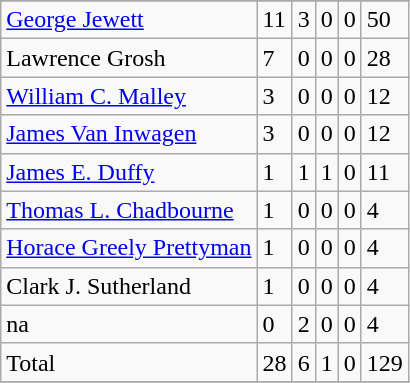<table class="wikitable">
<tr>
</tr>
<tr>
<td><a href='#'>George Jewett</a></td>
<td>11</td>
<td>3</td>
<td>0</td>
<td>0</td>
<td>50</td>
</tr>
<tr>
<td>Lawrence Grosh</td>
<td>7</td>
<td>0</td>
<td>0</td>
<td>0</td>
<td>28</td>
</tr>
<tr>
<td><a href='#'>William C. Malley</a></td>
<td>3</td>
<td>0</td>
<td>0</td>
<td>0</td>
<td>12</td>
</tr>
<tr>
<td><a href='#'>James Van Inwagen</a></td>
<td>3</td>
<td>0</td>
<td>0</td>
<td>0</td>
<td>12</td>
</tr>
<tr>
<td><a href='#'>James E. Duffy</a></td>
<td>1</td>
<td>1</td>
<td>1</td>
<td>0</td>
<td>11</td>
</tr>
<tr>
<td><a href='#'>Thomas L. Chadbourne</a></td>
<td>1</td>
<td>0</td>
<td>0</td>
<td>0</td>
<td>4</td>
</tr>
<tr>
<td><a href='#'>Horace Greely Prettyman</a></td>
<td>1</td>
<td>0</td>
<td>0</td>
<td>0</td>
<td>4</td>
</tr>
<tr>
<td>Clark J. Sutherland</td>
<td>1</td>
<td>0</td>
<td>0</td>
<td>0</td>
<td>4</td>
</tr>
<tr>
<td>na</td>
<td>0</td>
<td>2</td>
<td>0</td>
<td>0</td>
<td>4</td>
</tr>
<tr>
<td>Total</td>
<td>28</td>
<td>6</td>
<td>1</td>
<td>0</td>
<td>129</td>
</tr>
<tr>
</tr>
</table>
